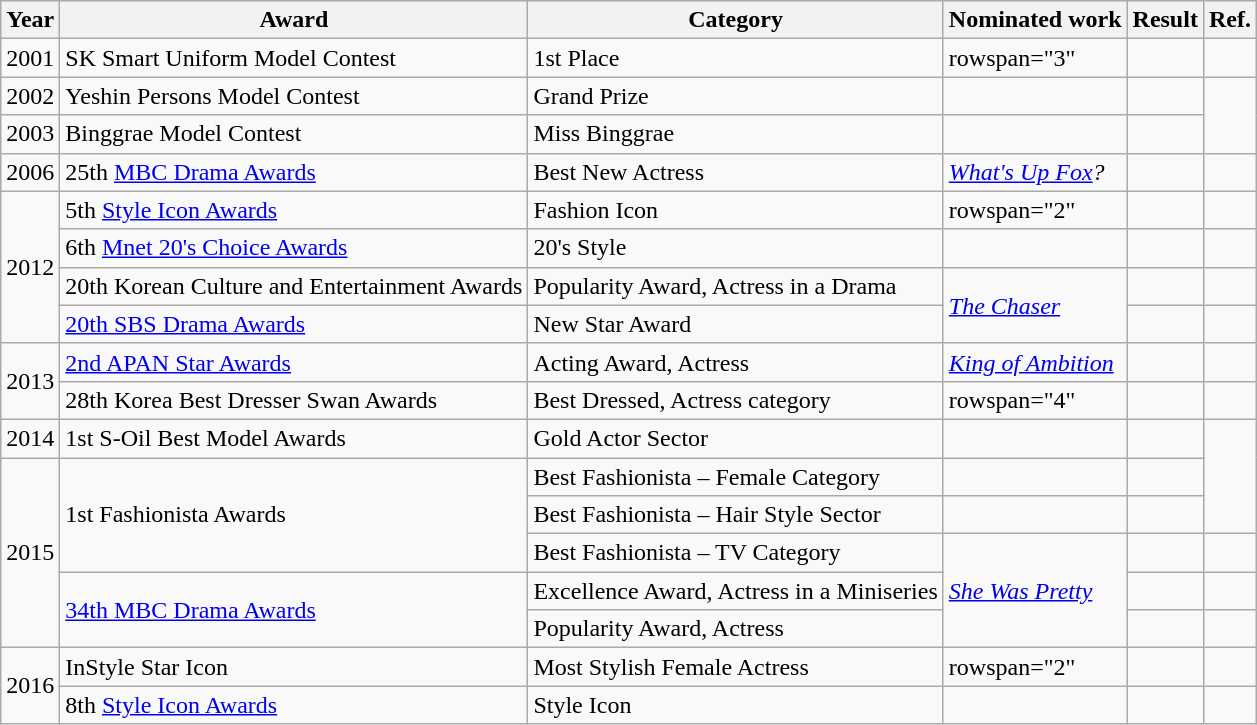<table class="wikitable">
<tr>
<th>Year</th>
<th>Award</th>
<th>Category</th>
<th>Nominated work</th>
<th>Result</th>
<th>Ref.</th>
</tr>
<tr>
<td>2001</td>
<td>SK Smart Uniform Model Contest</td>
<td>1st Place</td>
<td>rowspan="3" </td>
<td></td>
<td></td>
</tr>
<tr>
<td>2002</td>
<td>Yeshin Persons Model Contest</td>
<td>Grand Prize</td>
<td></td>
<td></td>
</tr>
<tr>
<td>2003</td>
<td>Binggrae Model Contest</td>
<td>Miss Binggrae</td>
<td></td>
<td></td>
</tr>
<tr>
<td>2006</td>
<td>25th <a href='#'>MBC Drama Awards</a></td>
<td>Best New Actress</td>
<td><em><a href='#'>What's Up Fox</a>?</em></td>
<td></td>
<td></td>
</tr>
<tr>
<td rowspan="4">2012</td>
<td>5th <a href='#'>Style Icon Awards</a></td>
<td>Fashion Icon</td>
<td>rowspan="2" </td>
<td></td>
<td></td>
</tr>
<tr>
<td>6th <a href='#'>Mnet 20's Choice Awards</a></td>
<td>20's Style</td>
<td></td>
<td></td>
</tr>
<tr>
<td>20th Korean Culture and Entertainment Awards</td>
<td>Popularity Award, Actress in a Drama</td>
<td rowspan="2"><em><a href='#'>The Chaser</a></em></td>
<td></td>
<td></td>
</tr>
<tr>
<td><a href='#'>20th SBS Drama Awards</a></td>
<td>New Star Award</td>
<td></td>
<td></td>
</tr>
<tr>
<td rowspan="2">2013</td>
<td><a href='#'>2nd APAN Star Awards</a></td>
<td>Acting Award, Actress</td>
<td><em><a href='#'>King of Ambition</a></em></td>
<td></td>
<td></td>
</tr>
<tr>
<td>28th Korea Best Dresser Swan Awards</td>
<td>Best Dressed, Actress category</td>
<td>rowspan="4" </td>
<td></td>
<td></td>
</tr>
<tr>
<td>2014</td>
<td>1st S-Oil Best Model Awards</td>
<td>Gold Actor Sector</td>
<td></td>
<td></td>
</tr>
<tr>
<td rowspan="5">2015</td>
<td rowspan="3">1st Fashionista Awards</td>
<td>Best Fashionista – Female Category</td>
<td></td>
<td></td>
</tr>
<tr>
<td>Best Fashionista – Hair Style Sector</td>
<td></td>
<td></td>
</tr>
<tr>
<td>Best Fashionista – TV Category</td>
<td rowspan="3"><em><a href='#'>She Was Pretty</a></em></td>
<td></td>
<td></td>
</tr>
<tr>
<td rowspan="2"><a href='#'>34th MBC Drama Awards</a></td>
<td>Excellence Award, Actress in a Miniseries</td>
<td></td>
<td></td>
</tr>
<tr>
<td>Popularity Award, Actress</td>
<td></td>
<td></td>
</tr>
<tr>
<td rowspan="2">2016</td>
<td>InStyle Star Icon</td>
<td>Most Stylish Female Actress</td>
<td>rowspan="2" </td>
<td></td>
<td></td>
</tr>
<tr>
<td>8th <a href='#'>Style Icon Awards</a></td>
<td>Style Icon</td>
<td></td>
<td></td>
</tr>
</table>
